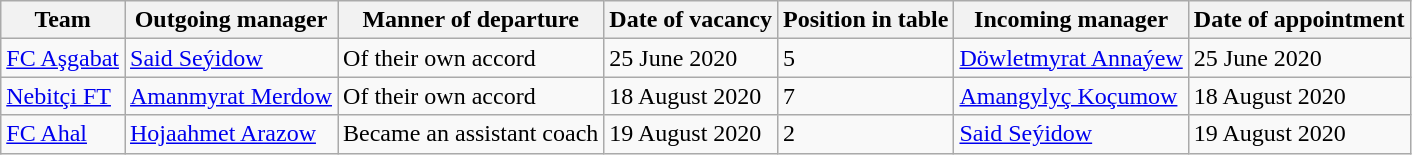<table class="wikitable">
<tr>
<th>Team</th>
<th>Outgoing manager</th>
<th>Manner of departure</th>
<th>Date of vacancy</th>
<th>Position in table</th>
<th>Incoming manager</th>
<th>Date of appointment</th>
</tr>
<tr>
<td><a href='#'>FC Aşgabat</a></td>
<td> <a href='#'>Said Seýidow</a></td>
<td>Of their own accord</td>
<td>25 June 2020</td>
<td>5</td>
<td> <a href='#'>Döwletmyrat Annaýew</a></td>
<td>25 June 2020</td>
</tr>
<tr>
<td><a href='#'>Nebitçi FT</a></td>
<td> <a href='#'>Amanmyrat Merdow</a></td>
<td>Of their own accord</td>
<td>18 August 2020</td>
<td>7</td>
<td> <a href='#'>Amangylyç Koçumow</a></td>
<td>18 August 2020</td>
</tr>
<tr>
<td><a href='#'>FC Ahal</a></td>
<td> <a href='#'>Hojaahmet Arazow</a></td>
<td>Became an assistant coach</td>
<td>19 August 2020</td>
<td>2</td>
<td> <a href='#'>Said Seýidow</a></td>
<td>19 August 2020</td>
</tr>
</table>
